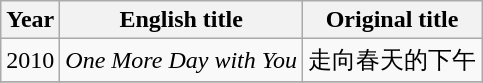<table class="wikitable sortable">
<tr>
<th>Year</th>
<th>English title</th>
<th>Original title</th>
</tr>
<tr>
<td>2010</td>
<td><em>One More Day with You</em></td>
<td>走向春天的下午</td>
</tr>
<tr>
</tr>
</table>
